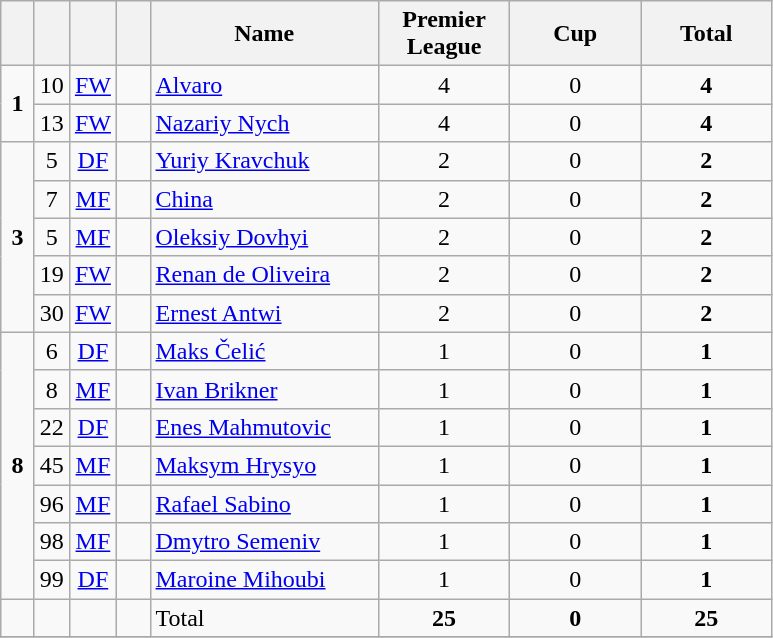<table class="wikitable" style="text-align:center">
<tr>
<th width=15></th>
<th width=15></th>
<th width=15></th>
<th width=15></th>
<th width=145>Name</th>
<th width=80><strong>Premier League</strong></th>
<th width=80><strong>Cup</strong></th>
<th width=80>Total</th>
</tr>
<tr>
<td rowspan=2><strong>1</strong></td>
<td>10</td>
<td><a href='#'>FW</a></td>
<td></td>
<td align=left><a href='#'>Alvaro</a></td>
<td>4</td>
<td>0</td>
<td><strong>4</strong></td>
</tr>
<tr>
<td>13</td>
<td><a href='#'>FW</a></td>
<td></td>
<td align=left><a href='#'>Nazariy Nych</a></td>
<td>4</td>
<td>0</td>
<td><strong>4</strong></td>
</tr>
<tr>
<td rowspan=5><strong>3</strong></td>
<td>5</td>
<td><a href='#'>DF</a></td>
<td></td>
<td align=left><a href='#'>Yuriy Kravchuk</a></td>
<td>2</td>
<td>0</td>
<td><strong>2</strong></td>
</tr>
<tr>
<td>7</td>
<td><a href='#'>MF</a></td>
<td></td>
<td align=left><a href='#'>China</a></td>
<td>2</td>
<td>0</td>
<td><strong>2</strong></td>
</tr>
<tr>
<td>5</td>
<td><a href='#'>MF</a></td>
<td></td>
<td align=left><a href='#'>Oleksiy Dovhyi</a></td>
<td>2</td>
<td>0</td>
<td><strong>2</strong></td>
</tr>
<tr>
<td>19</td>
<td><a href='#'>FW</a></td>
<td></td>
<td align=left><a href='#'>Renan de Oliveira</a></td>
<td>2</td>
<td>0</td>
<td><strong>2</strong></td>
</tr>
<tr>
<td>30</td>
<td><a href='#'>FW</a></td>
<td></td>
<td align=left><a href='#'>Ernest Antwi</a></td>
<td>2</td>
<td>0</td>
<td><strong>2</strong></td>
</tr>
<tr>
<td rowspan=7><strong>8</strong></td>
<td>6</td>
<td><a href='#'>DF</a></td>
<td></td>
<td align=left><a href='#'>Maks Čelić</a></td>
<td>1</td>
<td>0</td>
<td><strong>1</strong></td>
</tr>
<tr>
<td>8</td>
<td><a href='#'>MF</a></td>
<td></td>
<td align=left><a href='#'>Ivan Brikner</a></td>
<td>1</td>
<td>0</td>
<td><strong>1</strong></td>
</tr>
<tr>
<td>22</td>
<td><a href='#'>DF</a></td>
<td></td>
<td align=left><a href='#'>Enes Mahmutovic</a></td>
<td>1</td>
<td>0</td>
<td><strong>1</strong></td>
</tr>
<tr>
<td>45</td>
<td><a href='#'>MF</a></td>
<td></td>
<td align=left><a href='#'>Maksym Hrysyo</a></td>
<td>1</td>
<td>0</td>
<td><strong>1</strong></td>
</tr>
<tr>
<td>96</td>
<td><a href='#'>MF</a></td>
<td></td>
<td align=left><a href='#'>Rafael Sabino</a></td>
<td>1</td>
<td>0</td>
<td><strong>1</strong></td>
</tr>
<tr>
<td>98</td>
<td><a href='#'>MF</a></td>
<td></td>
<td align=left><a href='#'>Dmytro Semeniv</a></td>
<td>1</td>
<td>0</td>
<td><strong>1</strong></td>
</tr>
<tr>
<td>99</td>
<td><a href='#'>DF</a></td>
<td></td>
<td align=left><a href='#'>Maroine Mihoubi</a></td>
<td>1</td>
<td>0</td>
<td><strong>1</strong></td>
</tr>
<tr>
<td></td>
<td></td>
<td></td>
<td></td>
<td align=left>Total</td>
<td><strong>25</strong></td>
<td><strong>0</strong></td>
<td><strong>25</strong></td>
</tr>
<tr>
</tr>
</table>
